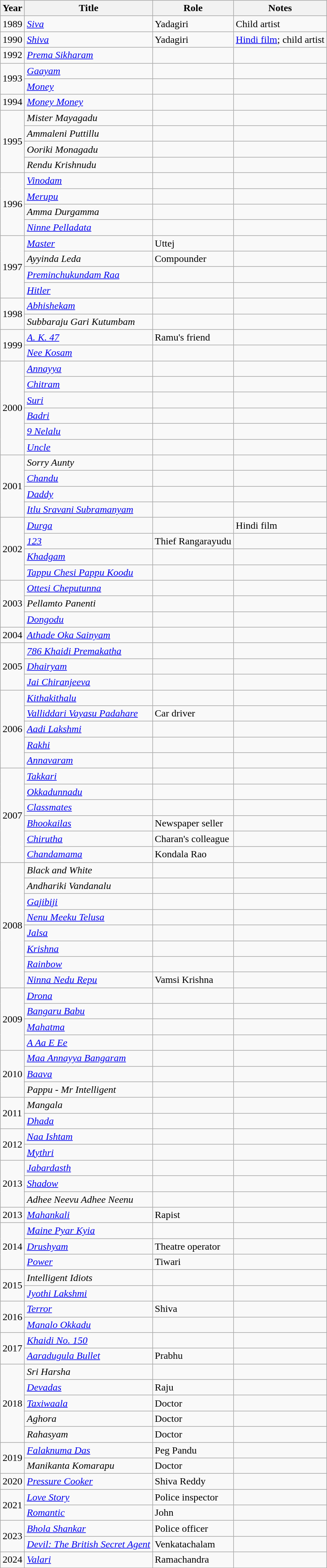<table class="wikitable plainrowheaders sortable">
<tr>
<th scope="col">Year</th>
<th scope="col">Title</th>
<th scope="col">Role</th>
<th scope="col" class="unsortable">Notes</th>
</tr>
<tr>
<td rowspan="1">1989</td>
<td><em><a href='#'>Siva</a></em></td>
<td>Yadagiri</td>
<td>Child artist</td>
</tr>
<tr>
<td>1990</td>
<td><em><a href='#'>Shiva</a></em></td>
<td>Yadagiri</td>
<td><a href='#'>Hindi film</a>; child artist</td>
</tr>
<tr>
<td>1992</td>
<td><em><a href='#'>Prema Sikharam</a></em></td>
<td></td>
<td></td>
</tr>
<tr>
<td rowspan="2">1993</td>
<td><em><a href='#'>Gaayam</a></em></td>
<td></td>
<td></td>
</tr>
<tr>
<td><em><a href='#'>Money</a></em></td>
<td></td>
<td></td>
</tr>
<tr>
<td>1994</td>
<td><em><a href='#'>Money Money</a></em></td>
<td></td>
<td></td>
</tr>
<tr>
<td rowspan="4">1995</td>
<td><em>Mister Mayagadu</em></td>
<td></td>
<td></td>
</tr>
<tr>
<td><em>Ammaleni Puttillu</em></td>
<td></td>
<td></td>
</tr>
<tr>
<td><em>Ooriki Monagadu</em></td>
<td></td>
<td></td>
</tr>
<tr>
<td><em>Rendu Krishnudu</em></td>
<td></td>
<td></td>
</tr>
<tr>
<td rowspan="4">1996</td>
<td><em><a href='#'>Vinodam</a></em></td>
<td></td>
<td></td>
</tr>
<tr>
<td><em><a href='#'>Merupu</a></em></td>
<td></td>
<td></td>
</tr>
<tr>
<td><em>Amma Durgamma</em></td>
<td></td>
<td></td>
</tr>
<tr>
<td><em><a href='#'>Ninne Pelladata</a></em></td>
<td></td>
<td></td>
</tr>
<tr>
<td rowspan="4">1997</td>
<td><em><a href='#'>Master</a></em></td>
<td>Uttej</td>
<td></td>
</tr>
<tr>
<td><em>Ayyinda Leda</em></td>
<td>Compounder</td>
<td></td>
</tr>
<tr>
<td><em><a href='#'>Preminchukundam Raa</a></em></td>
<td></td>
<td></td>
</tr>
<tr>
<td><em><a href='#'>Hitler</a></em></td>
<td></td>
<td></td>
</tr>
<tr>
<td rowspan="2">1998</td>
<td><em><a href='#'>Abhishekam</a></em></td>
<td></td>
<td></td>
</tr>
<tr>
<td><em>Subbaraju Gari Kutumbam</em></td>
<td></td>
<td></td>
</tr>
<tr>
<td rowspan="2">1999</td>
<td><em><a href='#'>A. K. 47</a></em></td>
<td>Ramu's friend</td>
<td></td>
</tr>
<tr>
<td><em><a href='#'>Nee Kosam</a></em></td>
<td></td>
<td></td>
</tr>
<tr>
<td rowspan="6">2000</td>
<td><em><a href='#'>Annayya</a></em></td>
<td></td>
<td></td>
</tr>
<tr>
<td><em><a href='#'>Chitram</a></em></td>
<td></td>
<td></td>
</tr>
<tr>
<td><a href='#'><em>Suri</em></a></td>
<td></td>
<td></td>
</tr>
<tr>
<td><em><a href='#'>Badri</a></em></td>
<td></td>
<td></td>
</tr>
<tr>
<td><em><a href='#'>9 Nelalu</a></em></td>
<td></td>
<td></td>
</tr>
<tr>
<td><em><a href='#'>Uncle</a></em></td>
<td></td>
<td></td>
</tr>
<tr>
<td rowspan="4">2001</td>
<td><em>Sorry Aunty</em></td>
<td></td>
<td></td>
</tr>
<tr>
<td><em><a href='#'>Chandu</a></em></td>
<td></td>
<td></td>
</tr>
<tr>
<td><em><a href='#'>Daddy</a></em></td>
<td></td>
<td></td>
</tr>
<tr>
<td><em><a href='#'>Itlu Sravani Subramanyam</a></em></td>
<td></td>
<td></td>
</tr>
<tr>
<td rowspan="4">2002</td>
<td><em><a href='#'>Durga</a></em></td>
<td></td>
<td>Hindi film</td>
</tr>
<tr>
<td><em><a href='#'>123</a></em></td>
<td>Thief Rangarayudu</td>
<td></td>
</tr>
<tr>
<td><em><a href='#'>Khadgam</a></em></td>
<td></td>
<td></td>
</tr>
<tr>
<td><em><a href='#'>Tappu Chesi Pappu Koodu</a></em></td>
<td></td>
<td></td>
</tr>
<tr>
<td rowspan="3">2003</td>
<td><em><a href='#'>Ottesi Cheputunna</a></em></td>
<td></td>
<td></td>
</tr>
<tr>
<td><em>Pellamto Panenti</em></td>
<td></td>
<td></td>
</tr>
<tr>
<td><em><a href='#'>Dongodu</a></em></td>
<td></td>
<td></td>
</tr>
<tr>
<td rowspan="1">2004</td>
<td><em><a href='#'>Athade Oka Sainyam</a></em></td>
<td></td>
<td></td>
</tr>
<tr>
<td rowspan="3">2005</td>
<td><em><a href='#'>786 Khaidi Premakatha</a></em></td>
<td></td>
<td></td>
</tr>
<tr>
<td><em><a href='#'>Dhairyam</a></em></td>
<td></td>
<td></td>
</tr>
<tr>
<td><em><a href='#'>Jai Chiranjeeva</a></em></td>
<td></td>
<td></td>
</tr>
<tr>
<td rowspan="5">2006</td>
<td><em><a href='#'>Kithakithalu</a></em></td>
<td></td>
<td></td>
</tr>
<tr>
<td><em><a href='#'>Valliddari Vayasu Padahare</a></em></td>
<td>Car driver</td>
<td></td>
</tr>
<tr>
<td><em><a href='#'>Aadi Lakshmi</a></em></td>
<td></td>
<td></td>
</tr>
<tr>
<td><em><a href='#'>Rakhi</a></em></td>
<td></td>
<td></td>
</tr>
<tr>
<td><em><a href='#'>Annavaram</a></em></td>
<td></td>
<td></td>
</tr>
<tr>
<td rowspan="6">2007</td>
<td><em><a href='#'>Takkari</a></em></td>
<td></td>
<td></td>
</tr>
<tr>
<td><em><a href='#'>Okkadunnadu</a></em></td>
<td></td>
<td></td>
</tr>
<tr>
<td><em><a href='#'>Classmates</a></em></td>
<td></td>
<td></td>
</tr>
<tr>
<td><em><a href='#'>Bhookailas</a></em></td>
<td>Newspaper seller</td>
<td></td>
</tr>
<tr>
<td><em><a href='#'>Chirutha</a></em></td>
<td>Charan's colleague</td>
<td></td>
</tr>
<tr>
<td><em><a href='#'>Chandamama</a></em></td>
<td>Kondala Rao</td>
<td></td>
</tr>
<tr>
<td rowspan="8">2008</td>
<td><em>Black and White</em></td>
<td></td>
<td></td>
</tr>
<tr>
<td><em>Andhariki Vandanalu</em></td>
<td></td>
<td></td>
</tr>
<tr>
<td><em><a href='#'>Gajibiji</a></em></td>
<td></td>
<td></td>
</tr>
<tr>
<td><em><a href='#'>Nenu Meeku Telusa</a></em></td>
<td></td>
<td></td>
</tr>
<tr>
<td><em><a href='#'>Jalsa</a></em></td>
<td></td>
<td></td>
</tr>
<tr>
<td><em><a href='#'>Krishna</a></em></td>
<td></td>
<td></td>
</tr>
<tr>
<td><em><a href='#'>Rainbow</a></em></td>
<td></td>
<td></td>
</tr>
<tr>
<td><em><a href='#'>Ninna Nedu Repu</a></em></td>
<td>Vamsi Krishna</td>
<td></td>
</tr>
<tr>
<td rowspan="4">2009</td>
<td><em><a href='#'>Drona</a></em></td>
<td></td>
<td></td>
</tr>
<tr>
<td><em><a href='#'>Bangaru Babu</a></em></td>
<td></td>
<td></td>
</tr>
<tr>
<td><em><a href='#'>Mahatma</a></em></td>
<td></td>
<td></td>
</tr>
<tr>
<td><em><a href='#'>A Aa E Ee</a></em></td>
<td></td>
<td></td>
</tr>
<tr>
<td rowspan="3">2010</td>
<td><em><a href='#'>Maa Annayya Bangaram</a></em></td>
<td></td>
<td></td>
</tr>
<tr>
<td><em><a href='#'>Baava</a></em></td>
<td></td>
<td></td>
</tr>
<tr>
<td><em>Pappu - Mr Intelligent</em></td>
<td></td>
<td></td>
</tr>
<tr>
<td rowspan="2">2011</td>
<td><em>Mangala</em></td>
<td></td>
<td></td>
</tr>
<tr>
<td><em><a href='#'>Dhada</a></em></td>
<td></td>
<td></td>
</tr>
<tr>
<td rowspan="2">2012</td>
<td><em><a href='#'>Naa Ishtam</a></em></td>
<td></td>
<td></td>
</tr>
<tr>
<td><em><a href='#'>Mythri</a></em></td>
<td></td>
<td></td>
</tr>
<tr>
<td rowspan="3">2013</td>
<td><em><a href='#'>Jabardasth</a></em></td>
<td></td>
<td></td>
</tr>
<tr>
<td><em><a href='#'>Shadow</a></em></td>
<td></td>
<td></td>
</tr>
<tr>
<td><em>Adhee Neevu Adhee Neenu</em></td>
<td></td>
<td></td>
</tr>
<tr>
<td>2013</td>
<td><em><a href='#'>Mahankali</a></em></td>
<td>Rapist</td>
<td></td>
</tr>
<tr>
<td rowspan="3">2014</td>
<td><em><a href='#'>Maine Pyar Kyia</a></em></td>
<td></td>
<td></td>
</tr>
<tr>
<td><em><a href='#'>Drushyam</a></em></td>
<td>Theatre operator</td>
<td></td>
</tr>
<tr>
<td><em><a href='#'>Power</a></em></td>
<td>Tiwari</td>
<td></td>
</tr>
<tr>
<td rowspan="2">2015</td>
<td><em>Intelligent Idiots</em></td>
<td></td>
<td></td>
</tr>
<tr>
<td><em><a href='#'>Jyothi Lakshmi</a></em></td>
<td></td>
<td></td>
</tr>
<tr>
<td rowspan="2">2016</td>
<td><em><a href='#'>Terror</a></em></td>
<td>Shiva</td>
<td></td>
</tr>
<tr>
<td><em><a href='#'>Manalo Okkadu</a></em></td>
<td></td>
<td></td>
</tr>
<tr>
<td rowspan="2">2017</td>
<td><em><a href='#'>Khaidi No. 150</a></em></td>
<td></td>
<td></td>
</tr>
<tr>
<td><em><a href='#'>Aaradugula Bullet</a></em></td>
<td>Prabhu</td>
<td></td>
</tr>
<tr>
<td rowspan="5">2018</td>
<td><em>Sri Harsha</em></td>
<td></td>
<td></td>
</tr>
<tr>
<td><em><a href='#'>Devadas</a></em></td>
<td>Raju</td>
<td></td>
</tr>
<tr>
<td><em><a href='#'>Taxiwaala</a></em></td>
<td>Doctor</td>
<td></td>
</tr>
<tr>
<td><em>Aghora</em></td>
<td>Doctor</td>
<td></td>
</tr>
<tr>
<td><em>Rahasyam</em></td>
<td>Doctor</td>
<td></td>
</tr>
<tr>
<td rowspan="2">2019</td>
<td><em><a href='#'>Falaknuma Das</a></em></td>
<td>Peg Pandu</td>
<td></td>
</tr>
<tr>
<td><em>Manikanta Komarapu</em></td>
<td>Doctor</td>
<td></td>
</tr>
<tr>
<td>2020</td>
<td><em><a href='#'>Pressure Cooker</a></em></td>
<td>Shiva Reddy</td>
<td></td>
</tr>
<tr>
<td rowspan="2">2021</td>
<td><em><a href='#'>Love Story</a></em></td>
<td>Police inspector</td>
<td></td>
</tr>
<tr>
<td><em><a href='#'>Romantic</a></em></td>
<td>John</td>
<td></td>
</tr>
<tr>
<td rowspan="2">2023</td>
<td><a href='#'><em>Bhola Shankar</em></a></td>
<td>Police officer</td>
<td></td>
</tr>
<tr>
<td><a href='#'><em>Devil: The British Secret Agent</em></a></td>
<td>Venkatachalam</td>
<td></td>
</tr>
<tr>
<td>2024</td>
<td><em><a href='#'>Valari</a></em></td>
<td>Ramachandra</td>
<td></td>
</tr>
</table>
